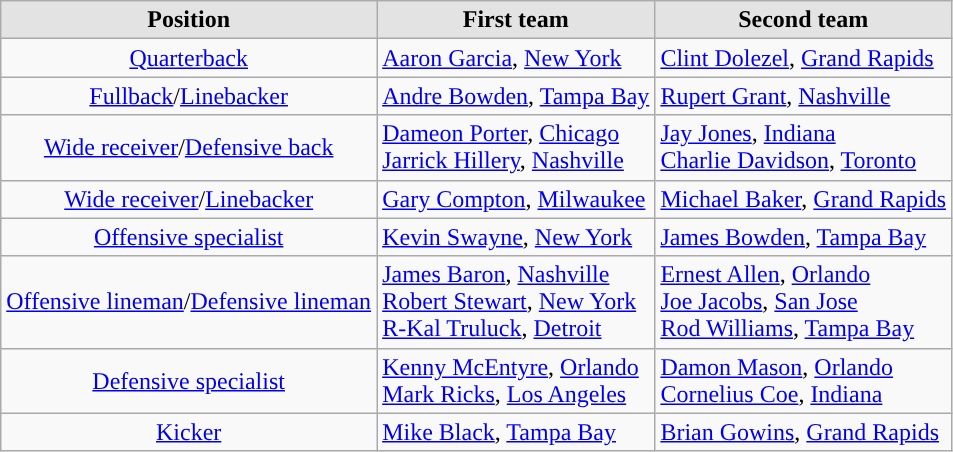<table class="wikitable">
<tr>
<th style="background:#e3e3e3;">Position</th>
<th style="background:#e3e3e3;">First team</th>
<th style="background:#e3e3e3;">Second team</th>
</tr>
<tr>
<td align=center><a href='#'>Quarterback</a></td>
<td><a href='#'>Aaron Garcia</a>, <a href='#'>New York</a></td>
<td><a href='#'>Clint Dolezel</a>, <a href='#'>Grand Rapids</a></td>
</tr>
<tr>
<td align=center><a href='#'>Fullback</a>/<a href='#'>Linebacker</a></td>
<td><a href='#'>Andre Bowden</a>, <a href='#'>Tampa Bay</a></td>
<td><a href='#'>Rupert Grant</a>, <a href='#'>Nashville</a></td>
</tr>
<tr>
<td align=center><a href='#'>Wide receiver</a>/<a href='#'>Defensive back</a></td>
<td><a href='#'>Dameon Porter</a>, <a href='#'>Chicago</a><br><a href='#'>Jarrick Hillery</a>, <a href='#'>Nashville</a></td>
<td><a href='#'>Jay Jones</a>, <a href='#'>Indiana</a><br><a href='#'>Charlie Davidson</a>, <a href='#'>Toronto</a></td>
</tr>
<tr>
<td align=center><a href='#'>Wide receiver</a>/<a href='#'>Linebacker</a></td>
<td><a href='#'>Gary Compton</a>, <a href='#'>Milwaukee</a></td>
<td><a href='#'>Michael Baker</a>, <a href='#'>Grand Rapids</a></td>
</tr>
<tr>
<td align=center><a href='#'>Offensive specialist</a></td>
<td><a href='#'>Kevin Swayne</a>, <a href='#'>New York</a></td>
<td><a href='#'>James Bowden</a>, <a href='#'>Tampa Bay</a></td>
</tr>
<tr>
<td align=center><a href='#'>Offensive lineman</a>/<a href='#'>Defensive lineman</a></td>
<td><a href='#'>James Baron</a>, <a href='#'>Nashville</a><br><a href='#'>Robert Stewart</a>, <a href='#'>New York</a><br><a href='#'>R-Kal Truluck</a>, <a href='#'>Detroit</a></td>
<td><a href='#'>Ernest Allen</a>, <a href='#'>Orlando</a><br><a href='#'>Joe Jacobs</a>, <a href='#'>San Jose</a><br><a href='#'>Rod Williams</a>, <a href='#'>Tampa Bay</a></td>
</tr>
<tr>
<td align=center><a href='#'>Defensive specialist</a></td>
<td><a href='#'>Kenny McEntyre</a>, <a href='#'>Orlando</a><br><a href='#'>Mark Ricks</a>, <a href='#'>Los Angeles</a></td>
<td><a href='#'>Damon Mason</a>, <a href='#'>Orlando</a><br><a href='#'>Cornelius Coe</a>, <a href='#'>Indiana</a></td>
</tr>
<tr>
<td align=center><a href='#'>Kicker</a></td>
<td><a href='#'>Mike Black</a>, <a href='#'>Tampa Bay</a></td>
<td><a href='#'>Brian Gowins</a>, <a href='#'>Grand Rapids</a></td>
</tr>
</table>
